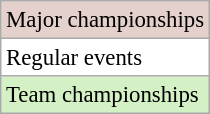<table class=wikitable style="font-size:95%">
<tr style="background:#e5d1cb;">
<td>Major championships</td>
</tr>
<tr style="background:#fff;">
<td>Regular events</td>
</tr>
<tr style="background:#D4F1C5;">
<td>Team championships</td>
</tr>
</table>
